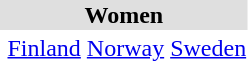<table>
<tr style="background:#dfdfdf;">
<td colspan="4" style="text-align:center;"><strong>Women</strong></td>
</tr>
<tr>
<th scope=row style="text-align:left"><br></th>
<td> <a href='#'>Finland</a><br></td>
<td> <a href='#'>Norway</a><br></td>
<td> <a href='#'>Sweden</a><br></td>
</tr>
<tr>
<th scope=row style="text-align:left"><br></th>
<td></td>
<td></td>
<td></td>
</tr>
<tr>
<th scope=row style="text-align:left"><br></th>
<td></td>
<td></td>
<td></td>
</tr>
<tr>
<th scope=row style="text-align:left"><br></th>
<td></td>
<td></td>
<td></td>
</tr>
<tr>
<th scope=row style="text-align:left"><br></th>
<td></td>
<td></td>
<td></td>
</tr>
<tr>
<th scope=row style="text-align:left"><br></th>
<td></td>
<td></td>
<td></td>
</tr>
</table>
